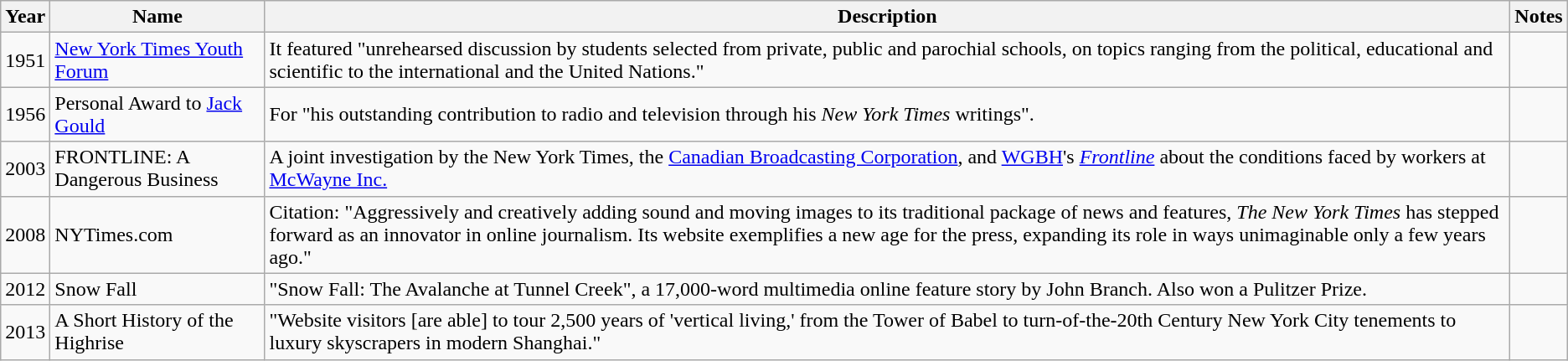<table class="wikitable">
<tr>
<th>Year</th>
<th>Name</th>
<th>Description</th>
<th>Notes</th>
</tr>
<tr>
<td>1951</td>
<td><a href='#'>New York Times Youth Forum</a></td>
<td>It featured "unrehearsed discussion by students selected from private, public and parochial schools, on topics ranging from the political, educational and scientific to the international and the United Nations."</td>
<td></td>
</tr>
<tr>
<td>1956</td>
<td>Personal Award to <a href='#'>Jack Gould</a></td>
<td>For "his outstanding contribution to radio and television through his <em>New York Times</em> writings".</td>
<td></td>
</tr>
<tr>
<td>2003</td>
<td>FRONTLINE: A Dangerous Business</td>
<td>A joint investigation by the New York Times, the <a href='#'>Canadian Broadcasting Corporation</a>, and <a href='#'>WGBH</a>'s <a href='#'><em>Frontline</em></a> about the conditions faced by workers at <a href='#'>McWayne Inc.</a></td>
<td></td>
</tr>
<tr>
<td>2008</td>
<td>NYTimes.com</td>
<td>Citation: "Aggressively and creatively adding sound and moving images to its traditional package of news and features, <em>The New York Times</em> has stepped forward as an innovator in online journalism. Its website exemplifies a new age for the press, expanding its role in ways unimaginable only a few years ago."</td>
<td></td>
</tr>
<tr>
<td>2012</td>
<td>Snow Fall</td>
<td>"Snow Fall: The Avalanche at Tunnel Creek", a 17,000-word multimedia online feature story by John Branch. Also won a Pulitzer Prize.</td>
<td></td>
</tr>
<tr>
<td>2013</td>
<td>A Short History of the Highrise</td>
<td>"Website visitors [are able] to tour 2,500 years of 'vertical living,' from the Tower of Babel to turn-of-the-20th Century New York City tenements to luxury skyscrapers in modern Shanghai."</td>
<td></td>
</tr>
</table>
